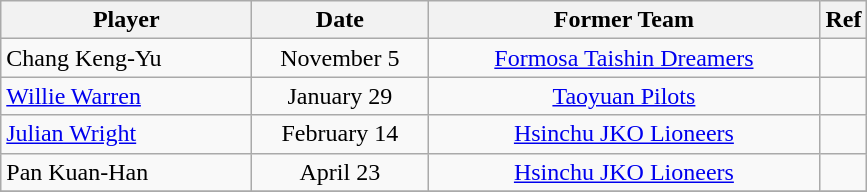<table class="wikitable sortable" style="text-align:left">
<tr>
<th style="width:160px">Player</th>
<th style="width:110px">Date</th>
<th style="width:254px">Former Team</th>
<th class="unsortable">Ref</th>
</tr>
<tr>
<td align="left">Chang Keng-Yu</td>
<td align="center">November 5</td>
<td align="center"><a href='#'>Formosa Taishin Dreamers</a></td>
<td align="center"></td>
</tr>
<tr>
<td align="left"><a href='#'>Willie Warren</a></td>
<td align="center">January 29</td>
<td align="center"><a href='#'>Taoyuan Pilots</a></td>
<td align="center"></td>
</tr>
<tr>
<td align="left"><a href='#'>Julian Wright</a></td>
<td align="center">February 14</td>
<td align="center"><a href='#'>Hsinchu JKO Lioneers</a></td>
<td align="center"></td>
</tr>
<tr>
<td align="left">Pan Kuan-Han</td>
<td align="center">April 23</td>
<td align="center"><a href='#'>Hsinchu JKO Lioneers</a></td>
<td align="center"></td>
</tr>
<tr>
</tr>
</table>
